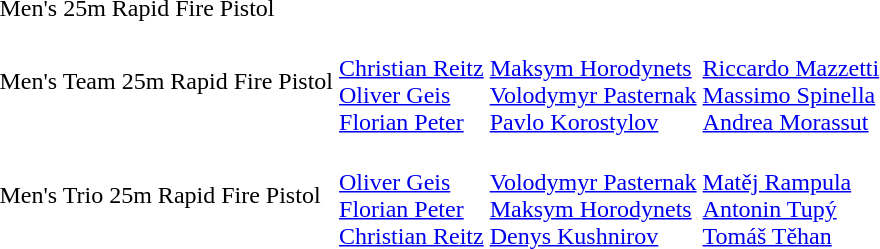<table>
<tr>
<td>Men's 25m Rapid Fire Pistol</td>
<td></td>
<td></td>
<td></td>
</tr>
<tr>
<td>Men's Team 25m Rapid Fire Pistol</td>
<td><br><a href='#'>Christian Reitz</a><br><a href='#'>Oliver Geis</a><br><a href='#'>Florian Peter</a></td>
<td><br><a href='#'>Maksym Horodynets</a><br><a href='#'>Volodymyr Pasternak</a><br><a href='#'>Pavlo Korostylov</a></td>
<td><br><a href='#'>Riccardo Mazzetti</a><br><a href='#'>Massimo Spinella</a><br><a href='#'>Andrea Morassut</a></td>
</tr>
<tr>
<td>Men's Trio 25m Rapid Fire Pistol</td>
<td><br><a href='#'>Oliver Geis</a><br><a href='#'>Florian Peter</a><br><a href='#'>Christian Reitz</a></td>
<td><br><a href='#'>Volodymyr Pasternak</a><br><a href='#'>Maksym Horodynets</a><br><a href='#'>Denys Kushnirov</a></td>
<td><br><a href='#'>Matěj Rampula</a><br><a href='#'>Antonin Tupý</a><br><a href='#'>Tomáš Těhan</a></td>
</tr>
</table>
